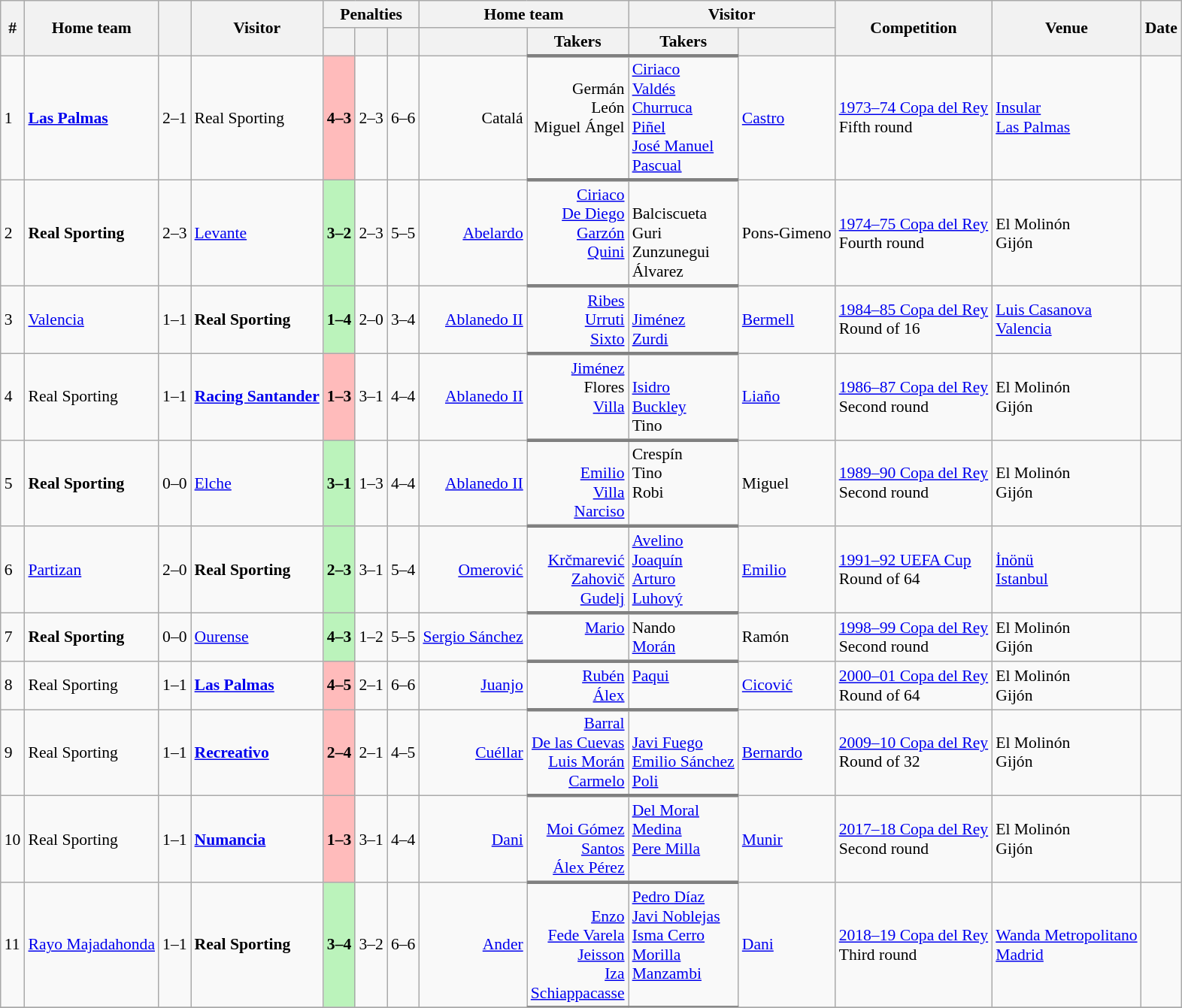<table class="wikitable" style="font-size:90%;">
<tr>
<th rowspan=2>#</th>
<th rowspan=2>Home team</th>
<th rowspan=2></th>
<th rowspan=2>Visitor</th>
<th colspan=3>Penalties</th>
<th colspan=2>Home team</th>
<th colspan=2>Visitor</th>
<th rowspan=2>Competition</th>
<th rowspan=2>Venue</th>
<th rowspan=2>Date</th>
</tr>
<tr>
<th></th>
<th></th>
<th></th>
<th></th>
<th style="border-bottom:3px solid gray">Takers</th>
<th style="border-bottom:3px solid gray">Takers</th>
<th></th>
</tr>
<tr>
<td>1</td>
<td><strong><a href='#'>Las Palmas</a></strong></td>
<td align=center>2–1</td>
<td>Real Sporting</td>
<td bgcolor=#FFBBBB><strong>4–3</strong></td>
<td align=center>2–3</td>
<td align=center>6–6</td>
<td align=right>Catalá</td>
<td align=right style="border-bottom:3px solid gray; vertical-align:top"><br>Germán <br>León <br>Miguel Ángel <br><br></td>
<td align=left style="border-bottom:3px solid gray; vertical-align:top"> <a href='#'>Ciriaco</a><br> <a href='#'>Valdés</a><br> <a href='#'>Churruca</a><br> <a href='#'>Piñel</a><br> <a href='#'>José Manuel</a><br> <a href='#'>Pascual</a></td>
<td align=left><a href='#'>Castro</a></td>
<td><a href='#'>1973–74 Copa del Rey</a><br>Fifth round</td>
<td><a href='#'>Insular</a><br><a href='#'>Las Palmas</a></td>
<td></td>
</tr>
<tr>
<td>2</td>
<td><strong>Real Sporting</strong></td>
<td align=center>2–3</td>
<td><a href='#'>Levante</a></td>
<td bgcolor=#BBF3BB><strong>3–2</strong></td>
<td align=center>2–3</td>
<td align=center>5–5</td>
<td align=right><a href='#'>Abelardo</a></td>
<td align=right style="border-bottom:3px solid gray; vertical-align:top"><a href='#'>Ciriaco</a> <br><a href='#'>De Diego</a> <br><a href='#'>Garzón</a> <br><a href='#'>Quini</a> <br></td>
<td align=left style="border-bottom:3px solid gray; vertical-align:top"><br> Balciscueta <br> Guri <br> Zunzunegui <br> Álvarez</td>
<td align=left>Pons-Gimeno</td>
<td><a href='#'>1974–75 Copa del Rey</a><br>Fourth round</td>
<td>El Molinón<br>Gijón</td>
<td></td>
</tr>
<tr>
<td>3</td>
<td><a href='#'>Valencia</a></td>
<td align=center>1–1</td>
<td><strong>Real Sporting</strong></td>
<td bgcolor=#BBF3BB><strong>1–4</strong></td>
<td align=center>2–0</td>
<td align=center>3–4</td>
<td align=right><a href='#'>Ablanedo II</a></td>
<td align=right style="border-bottom:3px solid gray; vertical-align:top"><a href='#'>Ribes</a>  <br> <a href='#'>Urruti</a>  <br> <a href='#'>Sixto</a> </td>
<td align=left style="border-bottom:3px solid gray; vertical-align:top"> <br>  <a href='#'>Jiménez</a> <br>  <a href='#'>Zurdi</a> <br> </td>
<td align=left><a href='#'>Bermell</a></td>
<td><a href='#'>1984–85 Copa del Rey</a><br>Round of 16</td>
<td><a href='#'>Luis Casanova</a><br><a href='#'>Valencia</a></td>
<td></td>
</tr>
<tr>
<td>4</td>
<td>Real Sporting</td>
<td align=center>1–1</td>
<td><strong><a href='#'>Racing Santander</a></strong></td>
<td bgcolor=#FFBBBB><strong>1–3</strong></td>
<td align=center>3–1</td>
<td align=center>4–4</td>
<td align=right><a href='#'>Ablanedo II</a></td>
<td align=right style="border-bottom:3px solid gray; vertical-align:top"><a href='#'>Jiménez</a> <br>Flores <br><a href='#'>Villa</a> <br></td>
<td align=left style="border-bottom:3px solid gray; vertical-align:top"><br> <a href='#'>Isidro</a><br> <a href='#'>Buckley</a><br> Tino</td>
<td align=left><a href='#'>Liaño</a></td>
<td><a href='#'>1986–87 Copa del Rey</a><br>Second round</td>
<td>El Molinón<br>Gijón</td>
<td></td>
</tr>
<tr>
<td>5</td>
<td><strong>Real Sporting</strong></td>
<td align=center>0–0</td>
<td><a href='#'>Elche</a></td>
<td bgcolor=#BBF3BB><strong>3–1</strong></td>
<td align=center>1–3</td>
<td align=center>4–4</td>
<td align=right><a href='#'>Ablanedo II</a></td>
<td align=right style="border-bottom:3px solid gray; vertical-align:top"><br><a href='#'>Emilio</a> <br><a href='#'>Villa</a> <br><a href='#'>Narciso</a> </td>
<td align=left style="border-bottom:3px solid gray; vertical-align:top">Crespín <br>Tino <br>Robi <br></td>
<td align=left>Miguel</td>
<td><a href='#'>1989–90 Copa del Rey</a><br>Second round</td>
<td>El Molinón<br>Gijón</td>
<td></td>
</tr>
<tr>
<td>6</td>
<td> <a href='#'>Partizan</a></td>
<td align=center>2–0</td>
<td><strong>Real Sporting</strong></td>
<td bgcolor=#BBF3BB><strong>2–3</strong></td>
<td align=center>3–1</td>
<td align=center>5–4</td>
<td align=right><a href='#'>Omerović</a></td>
<td align=right style="border-bottom:3px solid gray; vertical-align:top"><br><a href='#'>Krčmarević</a> <br><a href='#'>Zahovič</a> <br><a href='#'>Gudelj</a> <br></td>
<td align=left style="border-bottom:3px solid gray; vertical-align:top"><a href='#'>Avelino</a> <br><a href='#'>Joaquín</a> <br><a href='#'>Arturo</a> <br><a href='#'>Luhový</a> </td>
<td align=left><a href='#'>Emilio</a></td>
<td><a href='#'>1991–92 UEFA Cup</a><br>Round of 64</td>
<td><a href='#'>İnönü</a><br> <a href='#'>Istanbul</a></td>
<td></td>
</tr>
<tr>
<td>7</td>
<td><strong>Real Sporting</strong></td>
<td align=center>0–0</td>
<td><a href='#'>Ourense</a></td>
<td bgcolor=#BBF3BB><strong>4–3</strong></td>
<td align=center>1–2</td>
<td align=center>5–5</td>
<td align=right><a href='#'>Sergio Sánchez</a></td>
<td align=right style="border-bottom:3px solid gray; vertical-align:top"><a href='#'>Mario</a> </td>
<td align=left style="border-bottom:3px solid gray; vertical-align:top"> Nando<br> <a href='#'>Morán</a></td>
<td align=left>Ramón</td>
<td><a href='#'>1998–99 Copa del Rey</a><br>Second round</td>
<td>El Molinón<br>Gijón</td>
<td></td>
</tr>
<tr>
<td>8</td>
<td>Real Sporting</td>
<td align=center>1–1</td>
<td><strong><a href='#'>Las Palmas</a></strong></td>
<td bgcolor=#FFBBBB><strong>4–5</strong></td>
<td align=center>2–1</td>
<td align=center>6–6</td>
<td align=right><a href='#'>Juanjo</a></td>
<td align=right style="border-bottom:3px solid gray; vertical-align:top"><a href='#'>Rubén</a> <br><a href='#'>Álex</a> </td>
<td align=left style="border-bottom:3px solid gray; vertical-align:top"> <a href='#'>Paqui</a></td>
<td align=left><a href='#'>Cicović</a></td>
<td><a href='#'>2000–01 Copa del Rey</a><br>Round of 64</td>
<td>El Molinón<br>Gijón</td>
<td></td>
</tr>
<tr>
<td>9</td>
<td>Real Sporting</td>
<td align=center>1–1</td>
<td><strong><a href='#'>Recreativo</a></strong></td>
<td bgcolor=#FFBBBB><strong>2–4</strong></td>
<td align=center>2–1</td>
<td align=center>4–5</td>
<td align=right><a href='#'>Cuéllar</a></td>
<td align=right style="border-bottom:3px solid gray; vertical-align:top"><a href='#'>Barral</a> <br><a href='#'>De las Cuevas</a> <br><a href='#'>Luis Morán</a> <br><a href='#'>Carmelo</a> </td>
<td align=left style="border-bottom:3px solid gray; vertical-align:top"><br> <a href='#'>Javi Fuego</a><br> <a href='#'>Emilio Sánchez</a><br> <a href='#'>Poli</a><br></td>
<td align=left><a href='#'>Bernardo</a></td>
<td><a href='#'>2009–10 Copa del Rey</a><br>Round of 32</td>
<td>El Molinón<br>Gijón</td>
<td></td>
</tr>
<tr>
<td>10</td>
<td>Real Sporting</td>
<td align=center>1–1</td>
<td><strong><a href='#'>Numancia</a></strong></td>
<td bgcolor=#FFBBBB><strong>1–3</strong></td>
<td align=center>3–1</td>
<td align=center>4–4</td>
<td align=right><a href='#'>Dani</a></td>
<td align=right style="border-bottom:3px solid gray; vertical-align:top"><br><a href='#'>Moi Gómez</a> <br><a href='#'>Santos</a> <br><a href='#'>Álex Pérez</a> </td>
<td align=left style="border-bottom:3px solid gray; vertical-align:top"> <a href='#'>Del Moral</a><br> <a href='#'>Medina</a><br>  <a href='#'>Pere Milla</a><br></td>
<td align=left><a href='#'>Munir</a></td>
<td><a href='#'>2017–18 Copa del Rey</a><br>Second round</td>
<td>El Molinón<br>Gijón</td>
<td></td>
</tr>
<tr>
<td>11</td>
<td><a href='#'>Rayo Majadahonda</a></td>
<td align=center>1–1</td>
<td><strong>Real Sporting</strong></td>
<td bgcolor=#BBF3BB><strong>3–4</strong></td>
<td align=center>3–2</td>
<td align=center>6–6</td>
<td align=right><a href='#'>Ander</a></td>
<td align=right style="border-bottom:3px solid gray; vertical-align:top"><br><a href='#'>Enzo</a> <br><a href='#'>Fede Varela</a> <br><a href='#'>Jeisson</a> <br><a href='#'>Iza</a> <br><a href='#'>Schiappacasse</a> </td>
<td align=left style="border-bottom:3px solid gray; vertical-align:top"> <a href='#'>Pedro Díaz</a><br> <a href='#'>Javi Noblejas</a><br> <a href='#'>Isma Cerro</a><br> <a href='#'>Morilla</a><br> <a href='#'>Manzambi</a><br></td>
<td align=left><a href='#'>Dani</a></td>
<td><a href='#'>2018–19 Copa del Rey</a><br>Third round</td>
<td><a href='#'>Wanda Metropolitano</a><br><a href='#'>Madrid</a></td>
<td></td>
</tr>
<tr>
</tr>
</table>
